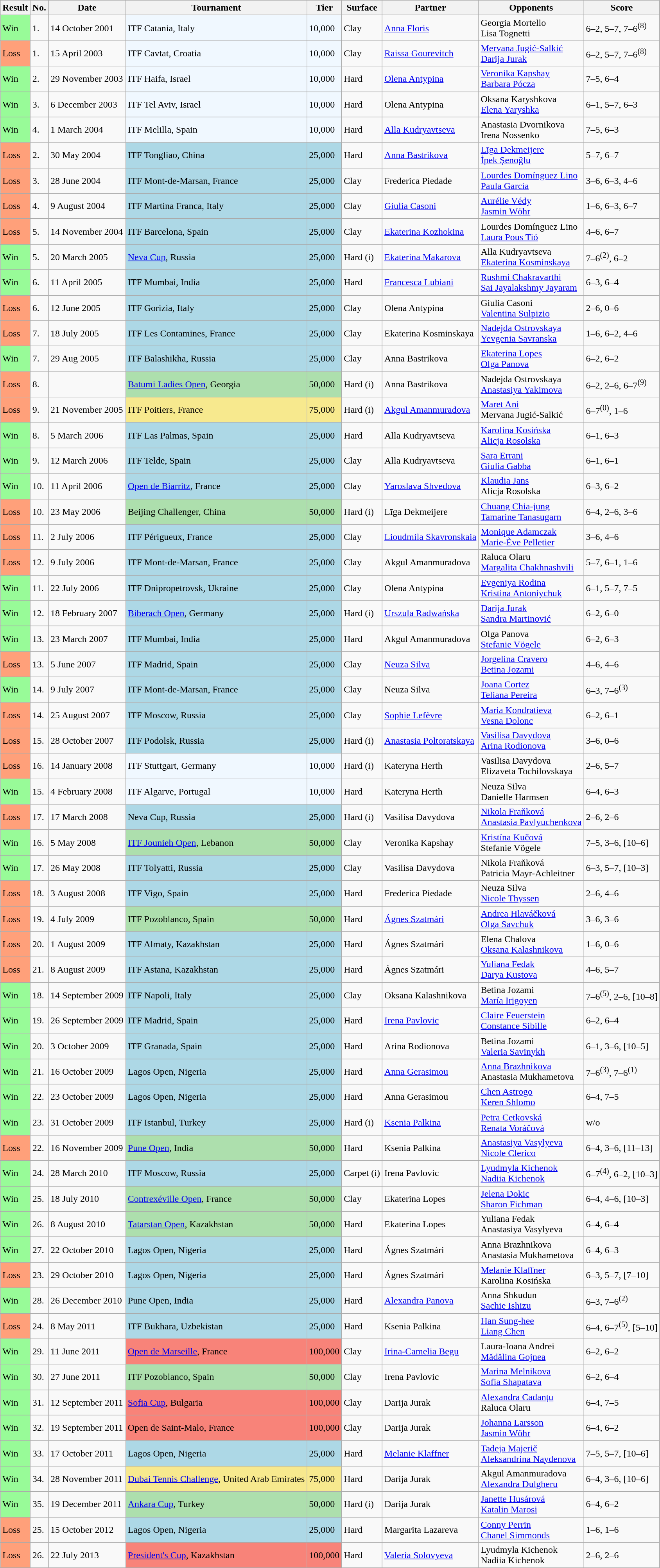<table class="wikitable sortable">
<tr>
<th>Result</th>
<th class=unsortable>No.</th>
<th>Date</th>
<th>Tournament</th>
<th>Tier</th>
<th>Surface</th>
<th>Partner</th>
<th>Opponents</th>
<th class=unsortable>Score</th>
</tr>
<tr>
<td style="background:#98FB98;">Win</td>
<td>1.</td>
<td>14 October 2001</td>
<td bgcolor=f0f8ff>ITF Catania, Italy</td>
<td bgcolor=f0f8ff>10,000</td>
<td>Clay</td>
<td> <a href='#'>Anna Floris</a></td>
<td> Georgia Mortello <br>  Lisa Tognetti</td>
<td>6–2, 5–7, 7–6<sup>(8)</sup></td>
</tr>
<tr>
<td bgcolor="#ffa07a">Loss</td>
<td>1.</td>
<td>15 April 2003</td>
<td bgcolor=f0f8ff>ITF Cavtat, Croatia</td>
<td bgcolor=f0f8ff>10,000</td>
<td>Clay</td>
<td> <a href='#'>Raissa Gourevitch</a></td>
<td> <a href='#'>Mervana Jugić-Salkić</a> <br>  <a href='#'>Darija Jurak</a></td>
<td>6–2, 5–7, 7–6<sup>(8)</sup></td>
</tr>
<tr>
<td style="background:#98FB98;">Win</td>
<td>2.</td>
<td>29 November 2003</td>
<td bgcolor=f0f8ff>ITF Haifa, Israel</td>
<td bgcolor=f0f8ff>10,000</td>
<td>Hard</td>
<td> <a href='#'>Olena Antypina</a></td>
<td> <a href='#'>Veronika Kapshay</a> <br>  <a href='#'>Barbara Pócza</a></td>
<td>7–5, 6–4</td>
</tr>
<tr>
<td style="background:#98FB98;">Win</td>
<td>3.</td>
<td>6 December 2003</td>
<td bgcolor=f0f8ff>ITF Tel Aviv, Israel</td>
<td bgcolor=f0f8ff>10,000</td>
<td>Hard</td>
<td> Olena Antypina</td>
<td> Oksana Karyshkova <br>  <a href='#'>Elena Yaryshka</a></td>
<td>6–1, 5–7, 6–3</td>
</tr>
<tr>
<td style="background:#98FB98;">Win</td>
<td>4.</td>
<td>1 March 2004</td>
<td bgcolor=f0f8ff>ITF Melilla, Spain</td>
<td bgcolor=f0f8ff>10,000</td>
<td>Hard</td>
<td> <a href='#'>Alla Kudryavtseva</a></td>
<td> Anastasia Dvornikova <br>  Irena Nossenko</td>
<td>7–5, 6–3</td>
</tr>
<tr>
<td style="background:#ffa07a;">Loss</td>
<td>2.</td>
<td>30 May 2004</td>
<td bgcolor=lightblue>ITF Tongliao, China</td>
<td bgcolor=lightblue>25,000</td>
<td>Hard</td>
<td> <a href='#'>Anna Bastrikova</a></td>
<td> <a href='#'>Līga Dekmeijere</a> <br>  <a href='#'>İpek Şenoğlu</a></td>
<td>5–7, 6–7</td>
</tr>
<tr>
<td style="background:#ffa07a;">Loss</td>
<td>3.</td>
<td>28 June 2004</td>
<td bgcolor=lightblue>ITF Mont-de-Marsan, France</td>
<td bgcolor=lightblue>25,000</td>
<td>Clay</td>
<td> Frederica Piedade</td>
<td> <a href='#'>Lourdes Domínguez Lino</a> <br>  <a href='#'>Paula García</a></td>
<td>3–6, 6–3, 4–6</td>
</tr>
<tr>
<td style="background:#ffa07a;">Loss</td>
<td>4.</td>
<td>9 August 2004</td>
<td bgcolor=lightblue>ITF Martina Franca, Italy</td>
<td bgcolor=lightblue>25,000</td>
<td>Clay</td>
<td> <a href='#'>Giulia Casoni</a></td>
<td> <a href='#'>Aurélie Védy</a> <br>  <a href='#'>Jasmin Wöhr</a></td>
<td>1–6, 6–3, 6–7</td>
</tr>
<tr>
<td style="background:#ffa07a;">Loss</td>
<td>5.</td>
<td>14 November 2004</td>
<td bgcolor=lightblue>ITF Barcelona, Spain</td>
<td bgcolor=lightblue>25,000</td>
<td>Clay</td>
<td> <a href='#'>Ekaterina Kozhokina</a></td>
<td> Lourdes Domínguez Lino <br>  <a href='#'>Laura Pous Tió</a></td>
<td>4–6, 6–7</td>
</tr>
<tr>
<td style="background:#98FB98;">Win</td>
<td>5.</td>
<td>20 March 2005</td>
<td bgcolor=lightblue><a href='#'>Neva Cup</a>, Russia</td>
<td bgcolor=lightblue>25,000</td>
<td>Hard (i)</td>
<td> <a href='#'>Ekaterina Makarova</a></td>
<td> Alla Kudryavtseva <br>  <a href='#'>Ekaterina Kosminskaya</a></td>
<td>7–6<sup>(2)</sup>, 6–2</td>
</tr>
<tr>
<td style="background:#98FB98;">Win</td>
<td>6.</td>
<td>11 April 2005</td>
<td bgcolor=lightblue>ITF Mumbai, India</td>
<td bgcolor=lightblue>25,000</td>
<td>Hard</td>
<td> <a href='#'>Francesca Lubiani</a></td>
<td> <a href='#'>Rushmi Chakravarthi</a> <br>  <a href='#'>Sai Jayalakshmy Jayaram</a></td>
<td>6–3, 6–4</td>
</tr>
<tr>
<td style="background:#ffa07a;">Loss</td>
<td>6.</td>
<td>12 June 2005</td>
<td bgcolor=lightblue>ITF Gorizia, Italy</td>
<td bgcolor=lightblue>25,000</td>
<td>Clay</td>
<td> Olena Antypina</td>
<td> Giulia Casoni <br>  <a href='#'>Valentina Sulpizio</a></td>
<td>2–6, 0–6</td>
</tr>
<tr>
<td style="background:#ffa07a;">Loss</td>
<td>7.</td>
<td>18 July 2005</td>
<td bgcolor=lightblue>ITF Les Contamines, France</td>
<td bgcolor=lightblue>25,000</td>
<td>Clay</td>
<td> Ekaterina Kosminskaya</td>
<td> <a href='#'>Nadejda Ostrovskaya</a> <br>  <a href='#'>Yevgenia Savranska</a></td>
<td>1–6, 6–2, 4–6</td>
</tr>
<tr>
<td style="background:#98FB98;">Win</td>
<td>7.</td>
<td>29 Aug 2005</td>
<td bgcolor=lightblue>ITF Balashikha, Russia</td>
<td bgcolor=lightblue>25,000</td>
<td>Clay</td>
<td> Anna Bastrikova</td>
<td> <a href='#'>Ekaterina Lopes</a> <br>  <a href='#'>Olga Panova</a></td>
<td>6–2, 6–2</td>
</tr>
<tr>
<td style="background:#ffa07a;">Loss</td>
<td>8.</td>
<td></td>
<td bgcolor=addfad><a href='#'>Batumi Ladies Open</a>, Georgia</td>
<td bgcolor=addfad>50,000</td>
<td>Hard (i)</td>
<td> Anna Bastrikova</td>
<td> Nadejda Ostrovskaya <br>  <a href='#'>Anastasiya Yakimova</a></td>
<td>6–2, 2–6, 6–7<sup>(9)</sup></td>
</tr>
<tr>
<td style="background:#ffa07a;">Loss</td>
<td>9.</td>
<td>21 November 2005</td>
<td bgcolor=f7e98e>ITF Poitiers, France</td>
<td bgcolor=f7e98e>75,000</td>
<td>Hard (i)</td>
<td> <a href='#'>Akgul Amanmuradova</a></td>
<td> <a href='#'>Maret Ani</a> <br>  Mervana Jugić-Salkić</td>
<td>6–7<sup>(0)</sup>, 1–6</td>
</tr>
<tr>
<td style="background:#98FB98;">Win</td>
<td>8.</td>
<td>5 March 2006</td>
<td bgcolor=lightblue>ITF Las Palmas, Spain</td>
<td bgcolor=lightblue>25,000</td>
<td>Hard</td>
<td> Alla Kudryavtseva</td>
<td> <a href='#'>Karolina Kosińska</a> <br>  <a href='#'>Alicja Rosolska</a></td>
<td>6–1, 6–3</td>
</tr>
<tr>
<td style="background:#98FB98;">Win</td>
<td>9.</td>
<td>12 March 2006</td>
<td bgcolor=lightblue>ITF Telde, Spain</td>
<td bgcolor=lightblue>25,000</td>
<td>Clay</td>
<td> Alla Kudryavtseva</td>
<td> <a href='#'>Sara Errani</a> <br>  <a href='#'>Giulia Gabba</a></td>
<td>6–1, 6–1</td>
</tr>
<tr>
<td style="background:#98FB98;">Win</td>
<td>10.</td>
<td>11 April 2006</td>
<td bgcolor=lightblue><a href='#'>Open de Biarritz</a>, France</td>
<td bgcolor=lightblue>25,000</td>
<td>Clay</td>
<td> <a href='#'>Yaroslava Shvedova</a></td>
<td> <a href='#'>Klaudia Jans</a> <br>  Alicja Rosolska</td>
<td>6–3, 6–2</td>
</tr>
<tr>
<td style="background:#ffa07a;">Loss</td>
<td>10.</td>
<td>23 May 2006</td>
<td bgcolor=addfad>Beijing Challenger, China</td>
<td bgcolor=addfad>50,000</td>
<td>Hard (i)</td>
<td> Līga Dekmeijere</td>
<td> <a href='#'>Chuang Chia-jung</a> <br>  <a href='#'>Tamarine Tanasugarn</a></td>
<td>6–4, 2–6, 3–6</td>
</tr>
<tr>
<td style="background:#ffa07a;">Loss</td>
<td>11.</td>
<td>2 July 2006</td>
<td bgcolor=lightblue>ITF Périgueux, France</td>
<td bgcolor=lightblue>25,000</td>
<td>Clay</td>
<td> <a href='#'>Lioudmila Skavronskaia</a></td>
<td> <a href='#'>Monique Adamczak</a> <br>  <a href='#'>Marie-Ève Pelletier</a></td>
<td>3–6, 4–6</td>
</tr>
<tr>
<td style="background:#ffa07a;">Loss</td>
<td>12.</td>
<td>9 July 2006</td>
<td bgcolor=lightblue>ITF Mont-de-Marsan, France</td>
<td bgcolor=lightblue>25,000</td>
<td>Clay</td>
<td> Akgul Amanmuradova</td>
<td> Raluca Olaru <br>  <a href='#'>Margalita Chakhnashvili</a></td>
<td>5–7, 6–1, 1–6</td>
</tr>
<tr style="background:;">
<td style="background:#98FB98;">Win</td>
<td>11.</td>
<td>22 July 2006</td>
<td bgcolor=lightblue>ITF Dnipropetrovsk, Ukraine</td>
<td bgcolor=lightblue>25,000</td>
<td>Clay</td>
<td> Olena Antypina</td>
<td> <a href='#'>Evgeniya Rodina</a> <br>  <a href='#'>Kristina Antoniychuk</a></td>
<td>6–1, 5–7, 7–5</td>
</tr>
<tr style="background:;">
<td bgcolor=#98FB98>Win</td>
<td>12.</td>
<td>18 February 2007</td>
<td bgcolor=lightblue><a href='#'>Biberach Open</a>, Germany</td>
<td bgcolor=lightblue>25,000</td>
<td>Hard (i)</td>
<td> <a href='#'>Urszula Radwańska</a></td>
<td> <a href='#'>Darija Jurak</a> <br>  <a href='#'>Sandra Martinović</a></td>
<td>6–2, 6–0</td>
</tr>
<tr>
<td bgcolor=#98FB98>Win</td>
<td>13.</td>
<td>23 March 2007</td>
<td bgcolor=lightblue>ITF Mumbai, India</td>
<td bgcolor=lightblue>25,000</td>
<td>Hard</td>
<td> Akgul Amanmuradova</td>
<td> Olga Panova <br>  <a href='#'>Stefanie Vögele</a></td>
<td>6–2, 6–3</td>
</tr>
<tr>
<td bgcolor="#ffa07a">Loss</td>
<td>13.</td>
<td>5 June 2007</td>
<td bgcolor=lightblue>ITF Madrid, Spain</td>
<td bgcolor=lightblue>25,000</td>
<td>Clay</td>
<td> <a href='#'>Neuza Silva</a></td>
<td> <a href='#'>Jorgelina Cravero</a> <br>  <a href='#'>Betina Jozami</a></td>
<td>4–6, 4–6</td>
</tr>
<tr>
<td style="background:#98FB98;">Win</td>
<td>14.</td>
<td>9 July 2007</td>
<td bgcolor=lightblue>ITF Mont-de-Marsan, France</td>
<td bgcolor=lightblue>25,000</td>
<td>Clay</td>
<td> Neuza Silva</td>
<td> <a href='#'>Joana Cortez</a> <br>  <a href='#'>Teliana Pereira</a></td>
<td>6–3, 7–6<sup>(3)</sup></td>
</tr>
<tr>
<td style="background:#ffa07a;">Loss</td>
<td>14.</td>
<td>25 August 2007</td>
<td bgcolor=lightblue>ITF Moscow, Russia</td>
<td bgcolor=lightblue>25,000</td>
<td>Clay</td>
<td> <a href='#'>Sophie Lefèvre</a></td>
<td> <a href='#'>Maria Kondratieva</a> <br>  <a href='#'>Vesna Dolonc</a></td>
<td>6–2, 6–1</td>
</tr>
<tr>
<td style="background:#ffa07a;">Loss</td>
<td>15.</td>
<td>28 October 2007</td>
<td bgcolor=lightblue>ITF Podolsk, Russia</td>
<td bgcolor=lightblue>25,000</td>
<td>Hard (i)</td>
<td> <a href='#'>Anastasia Poltoratskaya</a></td>
<td> <a href='#'>Vasilisa Davydova</a> <br>  <a href='#'>Arina Rodionova</a></td>
<td>3–6, 0–6</td>
</tr>
<tr>
<td style="background:#ffa07a;">Loss</td>
<td>16.</td>
<td>14 January 2008</td>
<td bgcolor=f0f8ff>ITF Stuttgart, Germany</td>
<td bgcolor=f0f8ff>10,000</td>
<td>Hard (i)</td>
<td> Kateryna Herth</td>
<td> Vasilisa Davydova <br>  Elizaveta Tochilovskaya</td>
<td>2–6, 5–7</td>
</tr>
<tr style="background:;">
<td style="background:#98FB98;">Win</td>
<td>15.</td>
<td>4 February 2008</td>
<td bgcolor=f0f8ff>ITF Algarve, Portugal</td>
<td bgcolor=f0f8ff>10,000</td>
<td>Hard</td>
<td> Kateryna Herth</td>
<td> Neuza Silva <br>  Danielle Harmsen</td>
<td>6–4, 6–3</td>
</tr>
<tr style="background:;">
<td style="background:#ffa07a;">Loss</td>
<td>17.</td>
<td>17 March 2008</td>
<td bgcolor=lightblue>Neva Cup, Russia</td>
<td bgcolor=lightblue>25,000</td>
<td>Hard (i)</td>
<td> Vasilisa Davydova</td>
<td> <a href='#'>Nikola Fraňková</a> <br>  <a href='#'>Anastasia Pavlyuchenkova</a></td>
<td>2–6, 2–6</td>
</tr>
<tr style="background:;">
<td style="background:#98FB98;">Win</td>
<td>16.</td>
<td>5 May 2008</td>
<td bgcolor=addfad><a href='#'>ITF Jounieh Open</a>, Lebanon</td>
<td bgcolor=addfad>50,000</td>
<td>Clay</td>
<td> Veronika Kapshay</td>
<td> <a href='#'>Kristína Kučová</a> <br>  Stefanie Vögele</td>
<td>7–5, 3–6, [10–6]</td>
</tr>
<tr>
<td style="background:#98FB98;">Win</td>
<td>17.</td>
<td>26 May 2008</td>
<td bgcolor=lightblue>ITF Tolyatti, Russia</td>
<td bgcolor=lightblue>25,000</td>
<td>Clay</td>
<td> Vasilisa Davydova</td>
<td> Nikola Fraňková <br>  Patricia Mayr-Achleitner</td>
<td>6–3, 5–7, [10–3]</td>
</tr>
<tr>
<td style="background:#ffa07a;">Loss</td>
<td>18.</td>
<td>3 August 2008</td>
<td bgcolor=lightblue>ITF Vigo, Spain</td>
<td bgcolor=lightblue>25,000</td>
<td>Hard</td>
<td> Frederica Piedade</td>
<td> Neuza Silva <br>  <a href='#'>Nicole Thyssen</a></td>
<td>2–6, 4–6</td>
</tr>
<tr>
<td style="background:#ffa07a;">Loss</td>
<td>19.</td>
<td>4 July 2009</td>
<td bgcolor=addfad>ITF Pozoblanco, Spain</td>
<td bgcolor=addfad>50,000</td>
<td>Hard</td>
<td> <a href='#'>Ágnes Szatmári</a></td>
<td> <a href='#'>Andrea Hlaváčková</a> <br>  <a href='#'>Olga Savchuk</a></td>
<td>3–6, 3–6</td>
</tr>
<tr>
<td style="background:#ffa07a;">Loss</td>
<td>20.</td>
<td>1 August 2009</td>
<td bgcolor=lightblue>ITF Almaty, Kazakhstan</td>
<td bgcolor=lightblue>25,000</td>
<td>Hard</td>
<td> Ágnes Szatmári</td>
<td> Elena Chalova <br>  <a href='#'>Oksana Kalashnikova</a></td>
<td>1–6, 0–6</td>
</tr>
<tr>
<td style="background:#ffa07a;">Loss</td>
<td>21.</td>
<td>8 August 2009</td>
<td bgcolor=lightblue>ITF Astana, Kazakhstan</td>
<td bgcolor=lightblue>25,000</td>
<td>Hard</td>
<td> Ágnes Szatmári</td>
<td> <a href='#'>Yuliana Fedak</a> <br>  <a href='#'>Darya Kustova</a></td>
<td>4–6, 5–7</td>
</tr>
<tr>
<td style="background:#98FB98;">Win</td>
<td>18.</td>
<td>14 September 2009</td>
<td bgcolor=lightblue>ITF Napoli, Italy</td>
<td bgcolor=lightblue>25,000</td>
<td>Clay</td>
<td> Oksana Kalashnikova</td>
<td> Betina Jozami <br>  <a href='#'>María Irigoyen</a></td>
<td>7–6<sup>(5)</sup>, 2–6, [10–8]</td>
</tr>
<tr>
<td style="background:#98FB98;">Win</td>
<td>19.</td>
<td>26 September 2009</td>
<td bgcolor=lightblue>ITF Madrid, Spain</td>
<td bgcolor=lightblue>25,000</td>
<td>Hard</td>
<td> <a href='#'>Irena Pavlovic</a></td>
<td> <a href='#'>Claire Feuerstein</a> <br>  <a href='#'>Constance Sibille</a></td>
<td>6–2, 6–4</td>
</tr>
<tr>
<td style="background:#98FB98;">Win</td>
<td>20.</td>
<td>3 October 2009</td>
<td bgcolor=lightblue>ITF Granada, Spain</td>
<td bgcolor=lightblue>25,000</td>
<td>Hard</td>
<td> Arina Rodionova</td>
<td> Betina Jozami <br>  <a href='#'>Valeria Savinykh</a></td>
<td>6–1, 3–6, [10–5]</td>
</tr>
<tr>
<td style="background:#98FB98;">Win</td>
<td>21.</td>
<td>16 October 2009</td>
<td bgcolor=lightblue>Lagos Open, Nigeria</td>
<td bgcolor=lightblue>25,000</td>
<td>Hard</td>
<td> <a href='#'>Anna Gerasimou</a></td>
<td> <a href='#'>Anna Brazhnikova</a> <br>  Anastasia Mukhametova</td>
<td>7–6<sup>(3)</sup>, 7–6<sup>(1)</sup></td>
</tr>
<tr>
<td style="background:#98FB98;">Win</td>
<td>22.</td>
<td>23 October 2009</td>
<td bgcolor=lightblue>Lagos Open, Nigeria</td>
<td bgcolor=lightblue>25,000</td>
<td>Hard</td>
<td> Anna Gerasimou</td>
<td> <a href='#'>Chen Astrogo</a> <br>  <a href='#'>Keren Shlomo</a></td>
<td>6–4, 7–5</td>
</tr>
<tr>
<td style="background:#98FB98;">Win</td>
<td>23.</td>
<td>31 October 2009</td>
<td bgcolor=lightblue>ITF Istanbul, Turkey</td>
<td bgcolor=lightblue>25,000</td>
<td>Hard (i)</td>
<td> <a href='#'>Ksenia Palkina</a></td>
<td> <a href='#'>Petra Cetkovská</a> <br>  <a href='#'>Renata Voráčová</a></td>
<td>w/o</td>
</tr>
<tr>
<td bgcolor="#ffa07a">Loss</td>
<td>22.</td>
<td>16 November 2009</td>
<td bgcolor=addfad><a href='#'>Pune Open</a>, India</td>
<td bgcolor=addfad>50,000</td>
<td>Hard</td>
<td> Ksenia Palkina</td>
<td> <a href='#'>Anastasiya Vasylyeva</a> <br>  <a href='#'>Nicole Clerico</a></td>
<td>6–4, 3–6, [11–13]</td>
</tr>
<tr>
<td bgcolor="#98FB98">Win</td>
<td>24.</td>
<td>28 March 2010</td>
<td bgcolor=lightblue>ITF Moscow, Russia</td>
<td bgcolor=lightblue>25,000</td>
<td>Carpet (i)</td>
<td> Irena Pavlovic</td>
<td> <a href='#'>Lyudmyla Kichenok</a> <br>  <a href='#'>Nadiia Kichenok</a></td>
<td>6–7<sup>(4)</sup>, 6–2, [10–3]</td>
</tr>
<tr>
<td style="background:#98FB98;">Win</td>
<td>25.</td>
<td>18 July 2010</td>
<td bgcolor=addfad><a href='#'>Contrexéville Open</a>, France</td>
<td bgcolor=addfad>50,000</td>
<td>Clay</td>
<td> Ekaterina Lopes</td>
<td> <a href='#'>Jelena Dokic</a> <br>  <a href='#'>Sharon Fichman</a></td>
<td>6–4, 4–6, [10–3]</td>
</tr>
<tr>
<td style="background:#98FB98;">Win</td>
<td>26.</td>
<td>8 August 2010</td>
<td bgcolor=addfad><a href='#'>Tatarstan Open</a>, Kazakhstan</td>
<td bgcolor=addfad>50,000</td>
<td>Hard</td>
<td> Ekaterina Lopes</td>
<td> Yuliana Fedak <br>  Anastasiya Vasylyeva</td>
<td>6–4, 6–4</td>
</tr>
<tr>
<td bgcolor="#98FB98">Win</td>
<td>27.</td>
<td>22 October 2010</td>
<td bgcolor=lightblue>Lagos Open, Nigeria</td>
<td bgcolor=lightblue>25,000</td>
<td>Hard</td>
<td> Ágnes Szatmári</td>
<td> Anna Brazhnikova <br>  Anastasia Mukhametova</td>
<td>6–4, 6–3</td>
</tr>
<tr>
<td bgcolor="#ffa07a">Loss</td>
<td>23.</td>
<td>29 October 2010</td>
<td bgcolor=lightblue>Lagos Open, Nigeria</td>
<td bgcolor=lightblue>25,000</td>
<td>Hard</td>
<td> Ágnes Szatmári</td>
<td> <a href='#'>Melanie Klaffner</a> <br>  Karolina Kosińska</td>
<td>6–3, 5–7, [7–10]</td>
</tr>
<tr>
<td bgcolor=#98FB98>Win</td>
<td>28.</td>
<td>26 December 2010</td>
<td bgcolor=lightblue>Pune Open, India</td>
<td bgcolor=lightblue>25,000</td>
<td>Hard</td>
<td> <a href='#'>Alexandra Panova</a></td>
<td> Anna Shkudun <br>  <a href='#'>Sachie Ishizu</a></td>
<td>6–3, 7–6<sup>(2)</sup></td>
</tr>
<tr>
<td bgcolor="#ffa07a">Loss</td>
<td>24.</td>
<td>8 May 2011</td>
<td bgcolor=lightblue>ITF Bukhara, Uzbekistan</td>
<td bgcolor=lightblue>25,000</td>
<td>Hard</td>
<td> Ksenia Palkina</td>
<td> <a href='#'>Han Sung-hee</a> <br>  <a href='#'>Liang Chen</a></td>
<td>6–4, 6–7<sup>(5)</sup>, [5–10]</td>
</tr>
<tr>
<td bgcolor=#98FB98>Win</td>
<td>29.</td>
<td>11 June 2011</td>
<td bgcolor=f88379><a href='#'>Open de Marseille</a>, France</td>
<td bgcolor=f88379>100,000</td>
<td>Clay</td>
<td> <a href='#'>Irina-Camelia Begu</a></td>
<td> Laura-Ioana Andrei <br>  <a href='#'>Mădălina Gojnea</a></td>
<td>6–2, 6–2</td>
</tr>
<tr>
<td bgcolor="#98FB98">Win</td>
<td>30.</td>
<td>27 June 2011</td>
<td bgcolor=addfad>ITF Pozoblanco, Spain</td>
<td bgcolor=addfad>50,000</td>
<td>Clay</td>
<td> Irena Pavlovic</td>
<td> <a href='#'>Marina Melnikova</a> <br>  <a href='#'>Sofia Shapatava</a></td>
<td>6–2, 6–4</td>
</tr>
<tr>
<td bgcolor=#98FB98>Win</td>
<td>31.</td>
<td>12 September 2011</td>
<td bgcolor=f88379><a href='#'>Sofia Cup</a>, Bulgaria</td>
<td bgcolor=f88379>100,000</td>
<td>Clay</td>
<td> Darija Jurak</td>
<td> <a href='#'>Alexandra Cadanțu</a> <br>  Raluca Olaru</td>
<td>6–4, 7–5</td>
</tr>
<tr>
<td bgcolor=#98FB98>Win</td>
<td>32.</td>
<td>19 September 2011</td>
<td bgcolor=f88379>Open de Saint-Malo, France</td>
<td bgcolor=f88379>100,000</td>
<td>Clay</td>
<td> Darija Jurak</td>
<td> <a href='#'>Johanna Larsson</a> <br>  <a href='#'>Jasmin Wöhr</a></td>
<td>6–4, 6–2</td>
</tr>
<tr>
<td style="background:#98FB98;">Win</td>
<td>33.</td>
<td>17 October 2011</td>
<td bgcolor=lightblue>Lagos Open, Nigeria</td>
<td bgcolor=lightblue>25,000</td>
<td>Hard</td>
<td> <a href='#'>Melanie Klaffner</a></td>
<td> <a href='#'>Tadeja Majerič</a> <br>  <a href='#'>Aleksandrina Naydenova</a></td>
<td>7–5, 5–7, [10–6]</td>
</tr>
<tr>
<td bgcolor=#98FB98>Win</td>
<td>34.</td>
<td>28 November 2011</td>
<td bgcolor=f7e98e><a href='#'>Dubai Tennis Challenge</a>, United Arab Emirates</td>
<td bgcolor=f7e98e>75,000</td>
<td>Hard</td>
<td> Darija Jurak</td>
<td> Akgul Amanmuradova <br>  <a href='#'>Alexandra Dulgheru</a></td>
<td>6–4, 3–6, [10–6]</td>
</tr>
<tr>
<td bgcolor=#98FB98>Win</td>
<td>35.</td>
<td>19 December 2011</td>
<td bgcolor=addfad><a href='#'>Ankara Cup</a>, Turkey</td>
<td bgcolor=addfad>50,000</td>
<td>Hard (i)</td>
<td> Darija Jurak</td>
<td> <a href='#'>Janette Husárová</a> <br>  <a href='#'>Katalin Marosi</a></td>
<td>6–4, 6–2</td>
</tr>
<tr>
<td style="background:#ffa07a;">Loss</td>
<td>25.</td>
<td>15 October 2012</td>
<td bgcolor=lightblue>Lagos Open, Nigeria</td>
<td bgcolor=lightblue>25,000</td>
<td>Hard</td>
<td> Margarita Lazareva</td>
<td> <a href='#'>Conny Perrin</a> <br>  <a href='#'>Chanel Simmonds</a></td>
<td>1–6, 1–6</td>
</tr>
<tr>
<td style="background:#ffa07a;">Loss</td>
<td>26.</td>
<td>22 July 2013</td>
<td bgcolor=f88379><a href='#'>President's Cup</a>, Kazakhstan</td>
<td bgcolor=f88379>100,000</td>
<td>Hard</td>
<td> <a href='#'>Valeria Solovyeva</a></td>
<td> Lyudmyla Kichenok <br>  Nadiia Kichenok</td>
<td>2–6, 2–6</td>
</tr>
</table>
